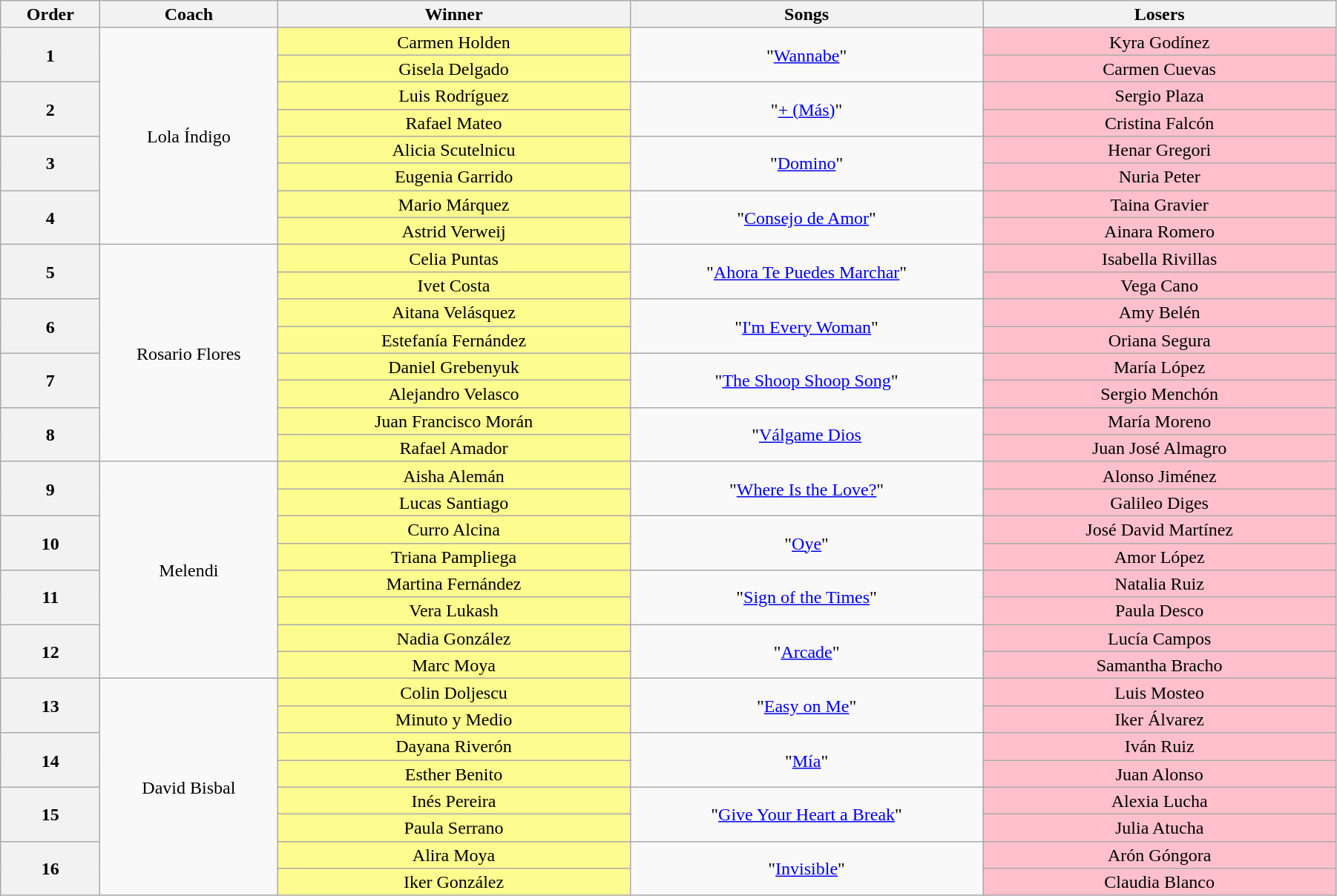<table class="wikitable" style="text-align:center; line-height:17px; width:95%">
<tr>
<th width="02%">Order</th>
<th width="05%">Coach</th>
<th width="10%">Winner</th>
<th width="10%">Songs</th>
<th width="10%">Losers</th>
</tr>
<tr>
<th rowspan="2">1</th>
<td rowspan="8">Lola Índigo</td>
<td style="background:#fdfc8f">Carmen Holden</td>
<td rowspan="2">"<a href='#'>Wannabe</a>"</td>
<td style="background:pink">Kyra Godínez</td>
</tr>
<tr>
<td style="background:#fdfc8f">Gisela Delgado</td>
<td style="background:pink">Carmen Cuevas</td>
</tr>
<tr>
<th rowspan="2">2</th>
<td style="background:#fdfc8f">Luis Rodríguez</td>
<td rowspan="2">"<a href='#'>+ (Más)</a>"</td>
<td style="background:pink">Sergio Plaza</td>
</tr>
<tr>
<td style="background:#fdfc8f">Rafael Mateo</td>
<td style="background:pink">Cristina Falcón</td>
</tr>
<tr>
<th rowspan="2">3</th>
<td style="background:#fdfc8f">Alicia Scutelnicu</td>
<td rowspan="2">"<a href='#'>Domino</a>"</td>
<td style="background:pink">Henar Gregori</td>
</tr>
<tr>
<td style="background:#fdfc8f">Eugenia Garrido</td>
<td style="background:pink">Nuria Peter</td>
</tr>
<tr>
<th rowspan="2">4</th>
<td style="background:#fdfc8f">Mario Márquez</td>
<td rowspan="2">"<a href='#'>Consejo de Amor</a>"</td>
<td style="background:pink">Taina Gravier</td>
</tr>
<tr>
<td style="background:#fdfc8f">Astrid Verweij</td>
<td style="background:pink">Ainara Romero</td>
</tr>
<tr>
<th rowspan="2">5</th>
<td rowspan="8">Rosario Flores</td>
<td style="background:#fdfc8f">Celia Puntas</td>
<td rowspan="2">"<a href='#'>Ahora Te Puedes Marchar</a>"</td>
<td style="background:pink">Isabella Rivillas</td>
</tr>
<tr>
<td style="background:#fdfc8f">Ivet Costa</td>
<td style="background:pink">Vega Cano</td>
</tr>
<tr>
<th rowspan="2">6</th>
<td style="background:#fdfc8f">Aitana Velásquez</td>
<td rowspan="2">"<a href='#'>I'm Every Woman</a>"</td>
<td style="background:pink">Amy Belén</td>
</tr>
<tr>
<td style="background:#fdfc8f">Estefanía Fernández</td>
<td style="background:pink">Oriana Segura</td>
</tr>
<tr>
<th rowspan="2">7</th>
<td style="background:#fdfc8f">Daniel Grebenyuk</td>
<td rowspan="2">"<a href='#'>The Shoop Shoop Song</a>"</td>
<td style="background:pink">María López</td>
</tr>
<tr>
<td style="background:#fdfc8f">Alejandro Velasco</td>
<td style="background:pink">Sergio Menchón</td>
</tr>
<tr>
<th rowspan="2">8</th>
<td style="background:#fdfc8f">Juan Francisco Morán</td>
<td rowspan="2">"<a href='#'>Válgame Dios</a></td>
<td style="background:pink">María Moreno</td>
</tr>
<tr>
<td style="background:#fdfc8f">Rafael Amador</td>
<td style="background:pink">Juan José Almagro</td>
</tr>
<tr>
<th rowspan="2">9</th>
<td rowspan="8">Melendi</td>
<td style="background:#fdfc8f">Aisha Alemán</td>
<td rowspan="2">"<a href='#'>Where Is the Love?</a>"</td>
<td style="background:pink">Alonso Jiménez</td>
</tr>
<tr>
<td style="background:#fdfc8f">Lucas Santiago</td>
<td style="background:pink">Galileo Diges</td>
</tr>
<tr>
<th rowspan="2">10</th>
<td style="background:#fdfc8f">Curro Alcina</td>
<td rowspan="2">"<a href='#'>Oye</a>"</td>
<td style="background:pink">José David Martínez</td>
</tr>
<tr>
<td style="background:#fdfc8f">Triana Pampliega</td>
<td style="background:pink">Amor López</td>
</tr>
<tr>
<th rowspan="2">11</th>
<td style="background:#fdfc8f">Martina Fernández</td>
<td rowspan="2">"<a href='#'>Sign of the Times</a>"</td>
<td style="background:pink">Natalia Ruiz</td>
</tr>
<tr>
<td style="background:#fdfc8f">Vera Lukash</td>
<td style="background:pink">Paula Desco</td>
</tr>
<tr>
<th rowspan="2">12</th>
<td style="background:#fdfc8f">Nadia González</td>
<td rowspan="2">"<a href='#'>Arcade</a>"</td>
<td style="background:pink">Lucía Campos</td>
</tr>
<tr>
<td style="background:#fdfc8f">Marc Moya</td>
<td style="background:pink">Samantha Bracho</td>
</tr>
<tr>
<th rowspan="2">13</th>
<td rowspan="8">David Bisbal</td>
<td style="background:#fdfc8f">Colin Doljescu</td>
<td rowspan="2">"<a href='#'>Easy on Me</a>"</td>
<td style="background:pink">Luis Mosteo</td>
</tr>
<tr>
<td style="background:#fdfc8f">Minuto y Medio</td>
<td style="background:pink">Iker Álvarez</td>
</tr>
<tr>
<th rowspan="2">14</th>
<td style="background:#fdfc8f">Dayana Riverón</td>
<td rowspan="2">"<a href='#'>Mía</a>"</td>
<td style="background:pink">Iván Ruiz</td>
</tr>
<tr>
<td style="background:#fdfc8f">Esther Benito</td>
<td style="background:pink">Juan Alonso</td>
</tr>
<tr>
<th rowspan="2">15</th>
<td style="background:#fdfc8f">Inés Pereira</td>
<td rowspan="2">"<a href='#'>Give Your Heart a Break</a>"</td>
<td style="background:pink">Alexia Lucha</td>
</tr>
<tr>
<td style="background:#fdfc8f">Paula Serrano</td>
<td style="background:pink">Julia Atucha</td>
</tr>
<tr>
<th rowspan="2">16</th>
<td style="background:#fdfc8f">Alira Moya</td>
<td rowspan="2">"<a href='#'>Invisible</a>"</td>
<td style="background:pink">Arón Góngora</td>
</tr>
<tr>
<td style="background:#fdfc8f">Iker González</td>
<td style="background:pink">Claudia Blanco</td>
</tr>
</table>
